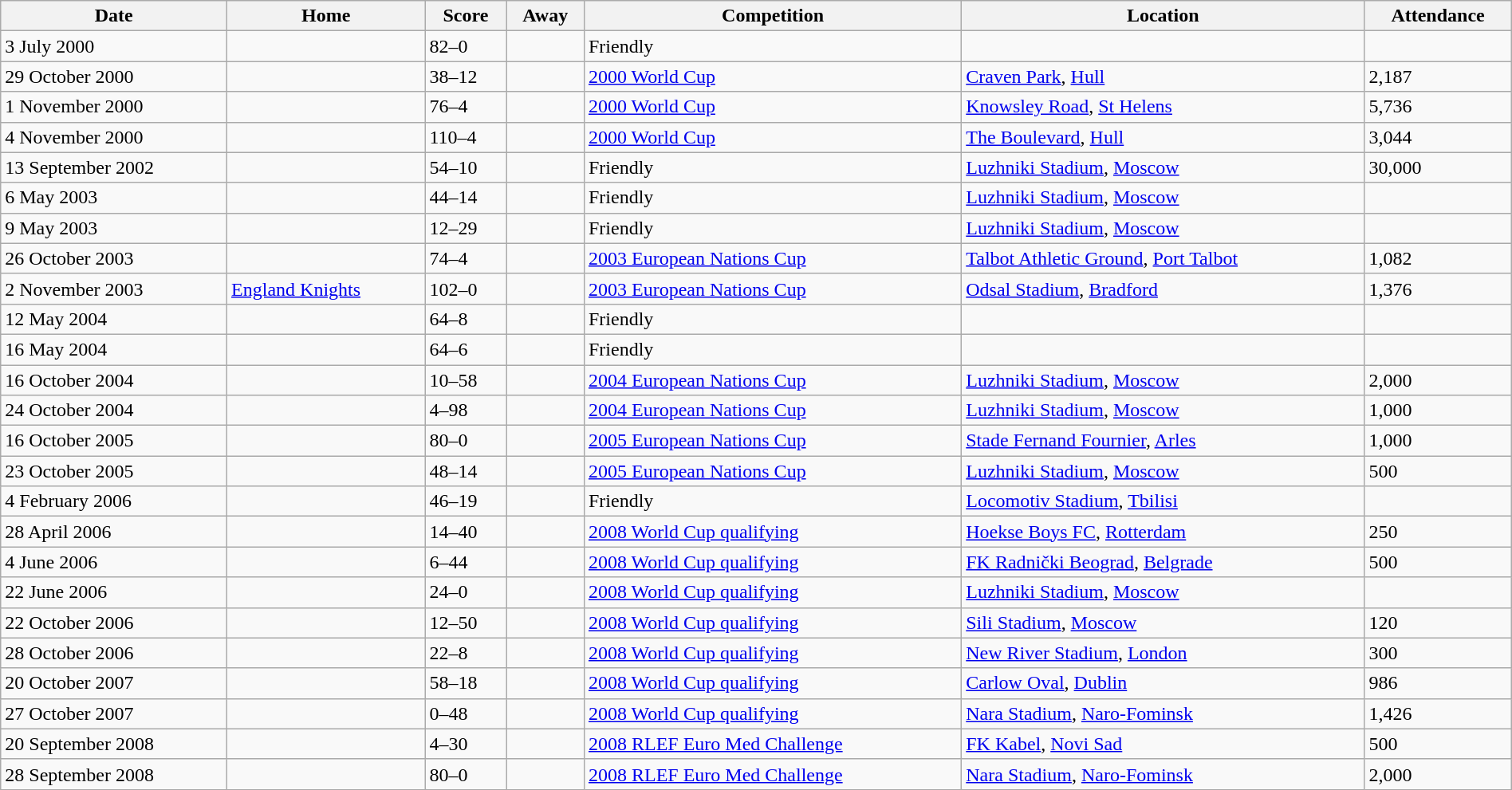<table class="wikitable" width="100%">
<tr>
<th>Date</th>
<th>Home</th>
<th>Score</th>
<th>Away</th>
<th>Competition</th>
<th>Location</th>
<th>Attendance</th>
</tr>
<tr>
<td>3 July 2000</td>
<td></td>
<td>82–0</td>
<td></td>
<td>Friendly</td>
<td></td>
<td></td>
</tr>
<tr>
<td>29 October 2000</td>
<td></td>
<td>38–12</td>
<td></td>
<td><a href='#'>2000 World Cup</a></td>
<td><a href='#'>Craven Park</a>, <a href='#'>Hull</a></td>
<td>2,187</td>
</tr>
<tr>
<td>1 November 2000</td>
<td></td>
<td>76–4</td>
<td></td>
<td><a href='#'>2000 World Cup</a></td>
<td><a href='#'>Knowsley Road</a>, <a href='#'>St Helens</a></td>
<td>5,736</td>
</tr>
<tr>
<td>4 November 2000</td>
<td></td>
<td>110–4</td>
<td></td>
<td><a href='#'>2000 World Cup</a></td>
<td><a href='#'>The Boulevard</a>, <a href='#'>Hull</a></td>
<td>3,044</td>
</tr>
<tr>
<td>13 September 2002</td>
<td></td>
<td>54–10</td>
<td></td>
<td>Friendly</td>
<td><a href='#'>Luzhniki Stadium</a>, <a href='#'>Moscow</a></td>
<td>30,000</td>
</tr>
<tr>
<td>6 May 2003</td>
<td></td>
<td>44–14</td>
<td></td>
<td>Friendly</td>
<td><a href='#'>Luzhniki Stadium</a>, <a href='#'>Moscow</a></td>
<td></td>
</tr>
<tr>
<td>9 May 2003</td>
<td></td>
<td>12–29</td>
<td></td>
<td>Friendly</td>
<td><a href='#'>Luzhniki Stadium</a>, <a href='#'>Moscow</a></td>
<td></td>
</tr>
<tr>
<td>26 October 2003</td>
<td></td>
<td>74–4</td>
<td></td>
<td><a href='#'>2003 European Nations Cup</a></td>
<td><a href='#'>Talbot Athletic Ground</a>, <a href='#'>Port Talbot</a></td>
<td>1,082</td>
</tr>
<tr>
<td>2 November 2003</td>
<td> <a href='#'>England Knights</a></td>
<td>102–0</td>
<td></td>
<td><a href='#'>2003 European Nations Cup</a></td>
<td><a href='#'>Odsal Stadium</a>, <a href='#'>Bradford</a></td>
<td>1,376</td>
</tr>
<tr>
<td>12 May 2004</td>
<td></td>
<td>64–8</td>
<td></td>
<td>Friendly</td>
<td></td>
<td></td>
</tr>
<tr>
<td>16 May 2004</td>
<td></td>
<td>64–6</td>
<td></td>
<td>Friendly</td>
<td></td>
<td></td>
</tr>
<tr>
<td>16 October 2004</td>
<td></td>
<td>10–58</td>
<td></td>
<td><a href='#'>2004 European Nations Cup</a></td>
<td><a href='#'>Luzhniki Stadium</a>, <a href='#'>Moscow</a></td>
<td>2,000</td>
</tr>
<tr>
<td>24 October 2004</td>
<td></td>
<td>4–98</td>
<td></td>
<td><a href='#'>2004 European Nations Cup</a></td>
<td><a href='#'>Luzhniki Stadium</a>, <a href='#'>Moscow</a></td>
<td>1,000</td>
</tr>
<tr>
<td>16 October 2005</td>
<td></td>
<td>80–0</td>
<td></td>
<td><a href='#'>2005 European Nations Cup</a></td>
<td><a href='#'>Stade Fernand Fournier</a>, <a href='#'>Arles</a></td>
<td>1,000</td>
</tr>
<tr>
<td>23 October 2005</td>
<td></td>
<td>48–14</td>
<td></td>
<td><a href='#'>2005 European Nations Cup</a></td>
<td><a href='#'>Luzhniki Stadium</a>, <a href='#'>Moscow</a></td>
<td>500</td>
</tr>
<tr>
<td>4 February 2006</td>
<td></td>
<td>46–19</td>
<td></td>
<td>Friendly</td>
<td><a href='#'>Locomotiv Stadium</a>, <a href='#'>Tbilisi</a></td>
<td></td>
</tr>
<tr>
<td>28 April 2006</td>
<td></td>
<td>14–40</td>
<td></td>
<td><a href='#'>2008 World Cup qualifying</a></td>
<td><a href='#'>Hoekse Boys FC</a>, <a href='#'>Rotterdam</a></td>
<td>250</td>
</tr>
<tr>
<td>4 June 2006</td>
<td></td>
<td>6–44</td>
<td></td>
<td><a href='#'>2008 World Cup qualifying</a></td>
<td><a href='#'>FK Radnički Beograd</a>, <a href='#'>Belgrade</a></td>
<td>500</td>
</tr>
<tr>
<td>22 June 2006</td>
<td></td>
<td>24–0</td>
<td></td>
<td><a href='#'>2008 World Cup qualifying</a></td>
<td><a href='#'>Luzhniki Stadium</a>, <a href='#'>Moscow</a></td>
<td></td>
</tr>
<tr>
<td>22 October 2006</td>
<td></td>
<td>12–50</td>
<td></td>
<td><a href='#'>2008 World Cup qualifying</a></td>
<td><a href='#'>Sili Stadium</a>, <a href='#'>Moscow</a></td>
<td>120</td>
</tr>
<tr>
<td>28 October 2006</td>
<td></td>
<td>22–8</td>
<td></td>
<td><a href='#'>2008 World Cup qualifying</a></td>
<td><a href='#'>New River Stadium</a>, <a href='#'>London</a></td>
<td>300</td>
</tr>
<tr>
<td>20 October 2007</td>
<td></td>
<td>58–18</td>
<td></td>
<td><a href='#'>2008 World Cup qualifying</a></td>
<td><a href='#'>Carlow Oval</a>, <a href='#'>Dublin</a></td>
<td>986</td>
</tr>
<tr>
<td>27 October 2007</td>
<td></td>
<td>0–48</td>
<td></td>
<td><a href='#'>2008 World Cup qualifying</a></td>
<td><a href='#'>Nara Stadium</a>, <a href='#'>Naro-Fominsk</a></td>
<td>1,426</td>
</tr>
<tr>
<td>20 September 2008</td>
<td></td>
<td>4–30</td>
<td></td>
<td><a href='#'>2008 RLEF Euro Med Challenge</a></td>
<td><a href='#'>FK Kabel</a>, <a href='#'>Novi Sad</a></td>
<td>500</td>
</tr>
<tr>
<td>28 September 2008</td>
<td></td>
<td>80–0</td>
<td></td>
<td><a href='#'>2008 RLEF Euro Med Challenge</a></td>
<td><a href='#'>Nara Stadium</a>, <a href='#'>Naro-Fominsk</a></td>
<td>2,000</td>
</tr>
</table>
